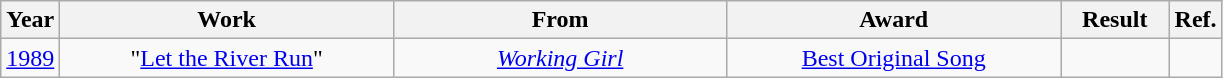<table class="wikitable">
<tr>
<th style="width:25px;">Year</th>
<th style="width:215px;">Work</th>
<th style="width:215px;">From</th>
<th style="width:215px;">Award</th>
<th width="65">Result</th>
<th width="20">Ref.</th>
</tr>
<tr>
<td><a href='#'>1989</a></td>
<td align="center">"<a href='#'>Let the River Run</a>"</td>
<td align="center"><em><a href='#'>Working Girl</a></em></td>
<td align="center"><a href='#'>Best Original Song</a></td>
<td></td>
<td align="center"></td>
</tr>
</table>
